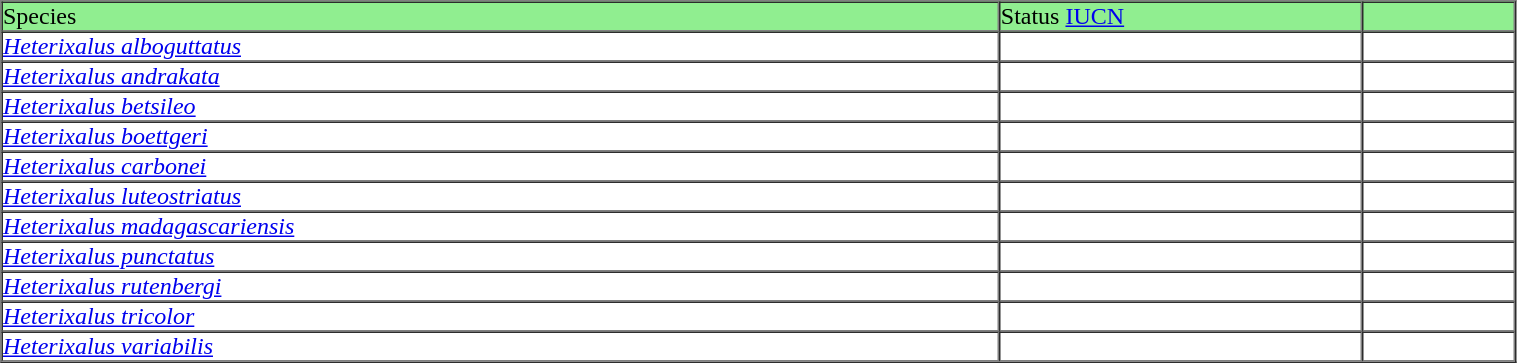<table width=80% border=1 cellpadding=0 cellspacing=0>
<tr>
<td bgcolor=lightgreen>Species</td>
<td bgcolor=lightgreen width=240>Status <a href='#'>IUCN</a></td>
<td bgcolor=lightgreen width=100px></td>
</tr>
<tr>
<td><em><a href='#'>Heterixalus alboguttatus</a></em></td>
<td></td>
<td></td>
</tr>
<tr>
<td><em><a href='#'>Heterixalus andrakata</a></em></td>
<td></td>
<td></td>
</tr>
<tr>
<td><em><a href='#'>Heterixalus betsileo</a></em></td>
<td></td>
<td></td>
</tr>
<tr>
<td><em><a href='#'>Heterixalus boettgeri</a></em></td>
<td></td>
<td></td>
</tr>
<tr>
<td><em><a href='#'>Heterixalus carbonei</a></em></td>
<td></td>
<td></td>
</tr>
<tr>
<td><em><a href='#'>Heterixalus luteostriatus</a></em></td>
<td></td>
<td></td>
</tr>
<tr>
<td><em><a href='#'>Heterixalus madagascariensis</a></em></td>
<td></td>
<td></td>
</tr>
<tr>
<td><em><a href='#'>Heterixalus punctatus</a></em></td>
<td></td>
<td></td>
</tr>
<tr>
<td><em><a href='#'>Heterixalus rutenbergi</a></em></td>
<td></td>
<td></td>
</tr>
<tr>
<td><em><a href='#'>Heterixalus tricolor</a></em></td>
<td></td>
<td></td>
</tr>
<tr>
<td><em><a href='#'>Heterixalus variabilis</a></em></td>
<td></td>
<td></td>
</tr>
</table>
